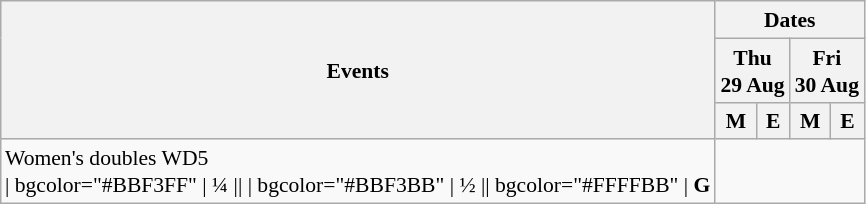<table class="wikitable" style="margin:0.5em auto; font-size:90%; line-height:1.25em; text-align:center">
<tr>
<th rowspan="3">Events</th>
<th colspan="4">Dates</th>
</tr>
<tr>
<th colspan="2">Thu<br>29 Aug</th>
<th colspan="2">Fri<br>30 Aug</th>
</tr>
<tr>
<th>M</th>
<th>E</th>
<th>M</th>
<th>E</th>
</tr>
<tr>
<td align="left">Women's doubles WD5<br>| bgcolor="#BBF3FF" | ¼ || 
| bgcolor="#BBF3BB" | ½ || bgcolor="#FFFFBB" | <strong>G</strong></td>
</tr>
</table>
